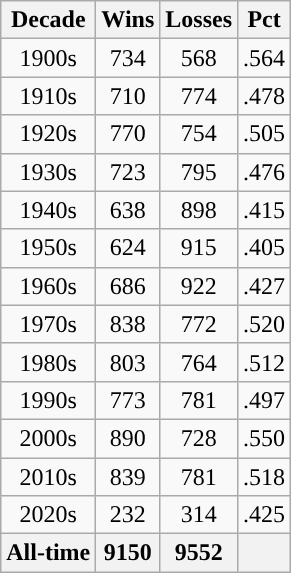<table class="wikitable" style="text-align:center">
<tr>
<th style="text-align:center; ">Decade</th>
<th style="text-align:center; ">Wins</th>
<th style="text-align:center; ">Losses</th>
<th style="text-align:center; ">Pct</th>
</tr>
<tr>
<td>1900s</td>
<td>734</td>
<td>568</td>
<td>.564</td>
</tr>
<tr>
<td>1910s</td>
<td>710</td>
<td>774</td>
<td>.478</td>
</tr>
<tr>
<td>1920s</td>
<td>770</td>
<td>754</td>
<td>.505</td>
</tr>
<tr>
<td>1930s</td>
<td>723</td>
<td>795</td>
<td>.476</td>
</tr>
<tr>
<td>1940s</td>
<td>638</td>
<td>898</td>
<td>.415</td>
</tr>
<tr>
<td>1950s</td>
<td>624</td>
<td>915</td>
<td>.405</td>
</tr>
<tr>
<td>1960s</td>
<td>686</td>
<td>922</td>
<td>.427</td>
</tr>
<tr>
<td>1970s</td>
<td>838</td>
<td>772</td>
<td>.520</td>
</tr>
<tr>
<td>1980s</td>
<td>803</td>
<td>764</td>
<td>.512</td>
</tr>
<tr>
<td>1990s</td>
<td>773</td>
<td>781</td>
<td>.497</td>
</tr>
<tr>
<td>2000s</td>
<td>890</td>
<td>728</td>
<td>.550</td>
</tr>
<tr>
<td>2010s</td>
<td>839</td>
<td>781</td>
<td>.518</td>
</tr>
<tr>
<td>2020s</td>
<td>232</td>
<td>314</td>
<td>.425</td>
</tr>
<tr style="background:#f0f0f0; font-weight:bold">
<th style="text-align:center; ">All-time</th>
<th style="text-align:center; ">9150</th>
<th style="text-align:center; ">9552</th>
<th style="text-align:center; "></th>
</tr>
</table>
